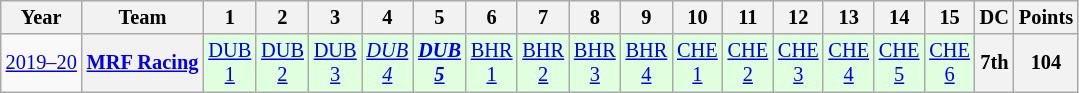<table class="wikitable" style="text-align:center; font-size:85%">
<tr>
<th>Year</th>
<th>Team</th>
<th>1</th>
<th>2</th>
<th>3</th>
<th>4</th>
<th>5</th>
<th>6</th>
<th>7</th>
<th>8</th>
<th>9</th>
<th>10</th>
<th>11</th>
<th>12</th>
<th>13</th>
<th>14</th>
<th>15</th>
<th>DC</th>
<th>Points</th>
</tr>
<tr>
<td nowrap><a href='#'>2019–20</a></td>
<th nowrap><a href='#'>MRF Racing</a></th>
<td style="background:#DFFFDF;"><a href='#'>DUB<br>1</a><br></td>
<td style="background:#DFFFDF;"><a href='#'>DUB<br>2</a><br></td>
<td style="background:#DFFFDF;"><a href='#'>DUB<br>3</a><br></td>
<td style="background:#DFFFDF;"><em><a href='#'>DUB<br>4</a></em><br></td>
<td style="background:#DFFFDF;"><strong><em><a href='#'>DUB<br>5</a></em></strong><br></td>
<td style="background:#DFFFDF;"><a href='#'>BHR<br>1</a><br></td>
<td style="background:#DFFFDF;"><a href='#'>BHR<br>2</a><br></td>
<td style="background:#DFFFDF;"><a href='#'>BHR<br>3</a><br></td>
<td style="background:#DFFFDF;"><a href='#'>BHR<br>4</a><br></td>
<td style="background:#DFFFDF;"><a href='#'>CHE<br>1</a><br></td>
<td style="background:#DFFFDF;"><a href='#'>CHE<br>2</a><br></td>
<td style="background:#DFFFDF;"><a href='#'>CHE<br>3</a><br></td>
<td style="background:#DFFFDF;"><a href='#'>CHE<br>4</a><br></td>
<td style="background:#DFFFDF;"><a href='#'>CHE<br>5</a><br></td>
<td style="background:#DFFFDF;"><a href='#'>CHE<br>6</a><br></td>
<th style="background:#;">7th</th>
<th style="background:#;">104</th>
</tr>
</table>
